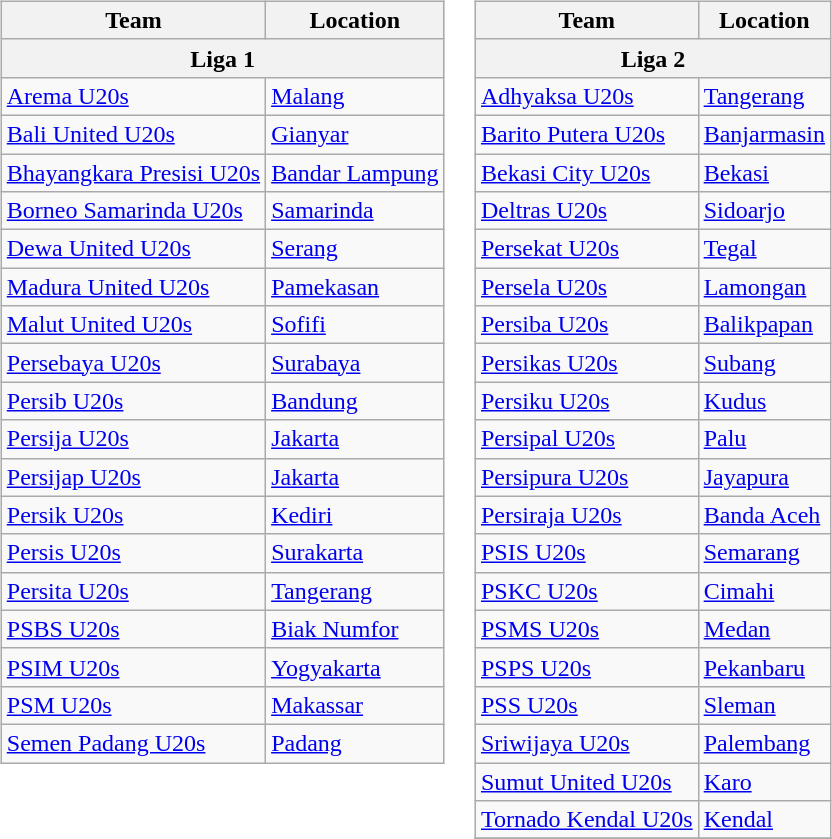<table>
<tr style=nowrap>
<td valign="top" width=0%><br><table class="wikitable sortable" style="white-space: nowrap;">
<tr>
<th>Team</th>
<th>Location</th>
</tr>
<tr>
<th colspan="2">Liga 1</th>
</tr>
<tr>
<td><a href='#'>Arema U20s</a></td>
<td><a href='#'>Malang</a></td>
</tr>
<tr>
<td><a href='#'>Bali United U20s</a></td>
<td><a href='#'>Gianyar</a></td>
</tr>
<tr>
<td><a href='#'>Bhayangkara Presisi U20s</a></td>
<td><a href='#'>Bandar Lampung</a></td>
</tr>
<tr>
<td><a href='#'>Borneo Samarinda U20s</a></td>
<td><a href='#'>Samarinda</a></td>
</tr>
<tr>
<td><a href='#'>Dewa United U20s</a></td>
<td><a href='#'>Serang</a></td>
</tr>
<tr>
<td><a href='#'>Madura United U20s</a></td>
<td><a href='#'>Pamekasan</a></td>
</tr>
<tr>
<td><a href='#'>Malut United U20s</a></td>
<td><a href='#'>Sofifi</a></td>
</tr>
<tr>
<td><a href='#'>Persebaya U20s</a></td>
<td><a href='#'>Surabaya</a></td>
</tr>
<tr>
<td><a href='#'>Persib U20s</a></td>
<td><a href='#'>Bandung</a></td>
</tr>
<tr>
<td><a href='#'>Persija U20s</a></td>
<td><a href='#'>Jakarta</a></td>
</tr>
<tr>
<td><a href='#'>Persijap U20s</a></td>
<td><a href='#'>Jakarta</a></td>
</tr>
<tr>
<td><a href='#'>Persik U20s</a></td>
<td><a href='#'>Kediri</a></td>
</tr>
<tr>
<td><a href='#'>Persis U20s</a></td>
<td><a href='#'>Surakarta</a></td>
</tr>
<tr>
<td><a href='#'>Persita U20s</a></td>
<td><a href='#'>Tangerang</a></td>
</tr>
<tr>
<td><a href='#'>PSBS U20s</a></td>
<td><a href='#'>Biak Numfor</a></td>
</tr>
<tr>
<td><a href='#'>PSIM U20s</a></td>
<td><a href='#'>Yogyakarta</a></td>
</tr>
<tr>
<td><a href='#'>PSM U20s</a></td>
<td><a href='#'>Makassar</a></td>
</tr>
<tr>
<td><a href='#'>Semen Padang U20s</a></td>
<td><a href='#'>Padang</a></td>
</tr>
</table>
</td>
<td><br><table class="wikitable sortable" style="white-space: nowrap;">
<tr>
<th>Team</th>
<th>Location</th>
</tr>
<tr>
<th colspan="2">Liga 2</th>
</tr>
<tr>
<td><a href='#'>Adhyaksa U20s</a></td>
<td><a href='#'>Tangerang</a></td>
</tr>
<tr>
<td><a href='#'>Barito Putera U20s</a></td>
<td><a href='#'>Banjarmasin</a></td>
</tr>
<tr>
<td><a href='#'>Bekasi City U20s</a></td>
<td><a href='#'>Bekasi</a></td>
</tr>
<tr>
<td><a href='#'>Deltras U20s</a></td>
<td><a href='#'>Sidoarjo</a></td>
</tr>
<tr>
<td><a href='#'>Persekat U20s</a></td>
<td><a href='#'>Tegal</a></td>
</tr>
<tr>
<td><a href='#'>Persela U20s</a></td>
<td><a href='#'>Lamongan</a></td>
</tr>
<tr>
<td><a href='#'>Persiba U20s</a></td>
<td><a href='#'>Balikpapan</a></td>
</tr>
<tr>
<td><a href='#'>Persikas U20s</a></td>
<td><a href='#'>Subang</a></td>
</tr>
<tr>
<td><a href='#'>Persiku U20s</a></td>
<td><a href='#'>Kudus</a></td>
</tr>
<tr>
<td><a href='#'>Persipal U20s</a></td>
<td><a href='#'>Palu</a></td>
</tr>
<tr>
<td><a href='#'>Persipura U20s</a></td>
<td><a href='#'>Jayapura</a></td>
</tr>
<tr>
<td><a href='#'>Persiraja U20s</a></td>
<td><a href='#'>Banda Aceh</a></td>
</tr>
<tr>
<td><a href='#'>PSIS U20s</a></td>
<td><a href='#'>Semarang</a></td>
</tr>
<tr>
<td><a href='#'>PSKC U20s</a></td>
<td><a href='#'>Cimahi</a></td>
</tr>
<tr>
<td><a href='#'>PSMS U20s</a></td>
<td><a href='#'>Medan</a></td>
</tr>
<tr>
<td><a href='#'>PSPS U20s</a></td>
<td><a href='#'>Pekanbaru</a></td>
</tr>
<tr>
<td><a href='#'>PSS U20s</a></td>
<td><a href='#'>Sleman</a></td>
</tr>
<tr>
<td><a href='#'>Sriwijaya U20s</a></td>
<td><a href='#'>Palembang</a></td>
</tr>
<tr>
<td><a href='#'>Sumut United U20s</a></td>
<td><a href='#'>Karo</a></td>
</tr>
<tr>
<td><a href='#'>Tornado Kendal U20s</a></td>
<td><a href='#'>Kendal</a></td>
</tr>
<tr>
</tr>
</table>
</td>
</tr>
</table>
